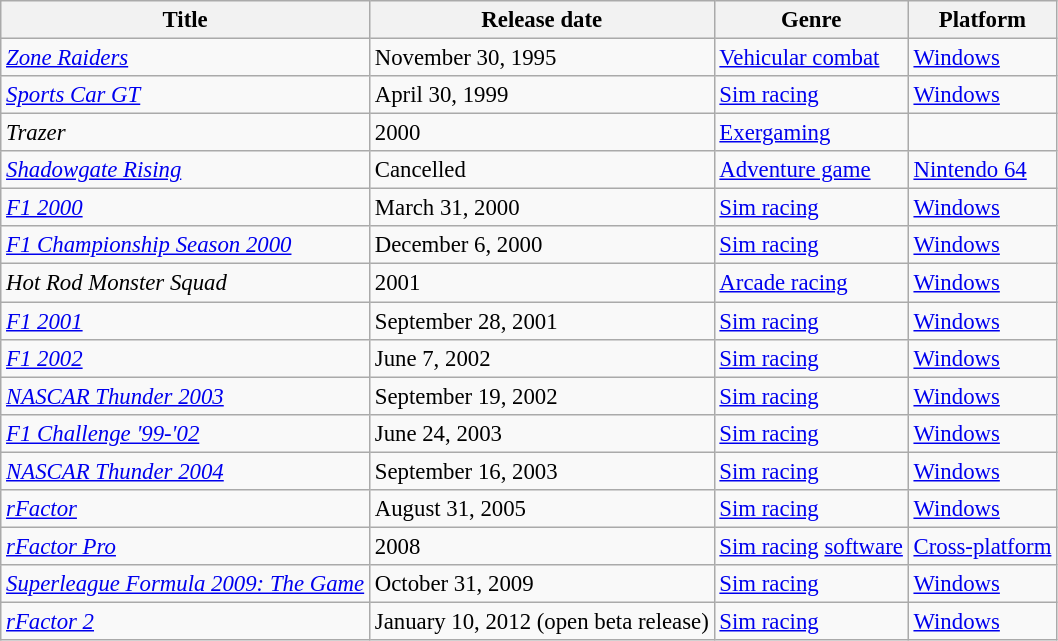<table class="wikitable" style="font-size: 95%">
<tr>
<th>Title</th>
<th>Release date</th>
<th>Genre</th>
<th>Platform</th>
</tr>
<tr>
<td><em><a href='#'>Zone Raiders</a></em></td>
<td>November 30, 1995</td>
<td><a href='#'>Vehicular combat</a></td>
<td><a href='#'>Windows</a></td>
</tr>
<tr>
<td><em><a href='#'>Sports Car GT</a></em></td>
<td>April 30, 1999</td>
<td><a href='#'>Sim racing</a></td>
<td><a href='#'>Windows</a></td>
</tr>
<tr>
<td><em>Trazer</em></td>
<td>2000</td>
<td><a href='#'>Exergaming</a></td>
<td></td>
</tr>
<tr>
<td><em><a href='#'>Shadowgate Rising</a></em></td>
<td>Cancelled</td>
<td><a href='#'>Adventure game</a></td>
<td><a href='#'>Nintendo 64</a></td>
</tr>
<tr>
<td><em><a href='#'>F1 2000</a></em></td>
<td>March 31, 2000</td>
<td><a href='#'>Sim racing</a></td>
<td><a href='#'>Windows</a></td>
</tr>
<tr>
<td><em><a href='#'>F1 Championship Season 2000</a></em></td>
<td>December 6, 2000</td>
<td><a href='#'>Sim racing</a></td>
<td><a href='#'>Windows</a></td>
</tr>
<tr>
<td><em>Hot Rod Monster Squad</em></td>
<td>2001</td>
<td><a href='#'>Arcade racing</a></td>
<td><a href='#'>Windows</a></td>
</tr>
<tr>
<td><em><a href='#'>F1 2001</a></em></td>
<td>September 28, 2001</td>
<td><a href='#'>Sim racing</a></td>
<td><a href='#'>Windows</a></td>
</tr>
<tr>
<td><em><a href='#'>F1 2002</a></em></td>
<td>June 7, 2002</td>
<td><a href='#'>Sim racing</a></td>
<td><a href='#'>Windows</a></td>
</tr>
<tr>
<td><em><a href='#'>NASCAR Thunder 2003</a></em></td>
<td>September 19, 2002</td>
<td><a href='#'>Sim racing</a></td>
<td><a href='#'>Windows</a></td>
</tr>
<tr>
<td><em><a href='#'>F1 Challenge '99-'02</a></em></td>
<td>June 24, 2003</td>
<td><a href='#'>Sim racing</a></td>
<td><a href='#'>Windows</a></td>
</tr>
<tr>
<td><em><a href='#'>NASCAR Thunder 2004</a></em></td>
<td>September 16, 2003</td>
<td><a href='#'>Sim racing</a></td>
<td><a href='#'>Windows</a></td>
</tr>
<tr>
<td><em><a href='#'>rFactor</a></em></td>
<td>August 31, 2005</td>
<td><a href='#'>Sim racing</a></td>
<td><a href='#'>Windows</a></td>
</tr>
<tr>
<td><em><a href='#'>rFactor Pro</a></em></td>
<td>2008</td>
<td><a href='#'>Sim racing</a> <a href='#'>software</a></td>
<td><a href='#'>Cross-platform</a></td>
</tr>
<tr>
<td><em><a href='#'>Superleague Formula 2009: The Game</a></em></td>
<td>October 31, 2009</td>
<td><a href='#'>Sim racing</a></td>
<td><a href='#'>Windows</a></td>
</tr>
<tr>
<td><em><a href='#'>rFactor 2</a></em></td>
<td>January 10, 2012 (open beta release)</td>
<td><a href='#'>Sim racing</a></td>
<td><a href='#'>Windows</a></td>
</tr>
</table>
